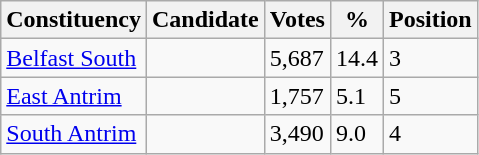<table class="wikitable sortable">
<tr>
<th>Constituency</th>
<th>Candidate</th>
<th>Votes</th>
<th>%</th>
<th>Position</th>
</tr>
<tr>
<td><a href='#'>Belfast South</a></td>
<td></td>
<td>5,687</td>
<td>14.4</td>
<td>3</td>
</tr>
<tr>
<td><a href='#'>East Antrim</a></td>
<td></td>
<td>1,757</td>
<td>5.1</td>
<td>5</td>
</tr>
<tr>
<td><a href='#'>South Antrim</a></td>
<td></td>
<td>3,490</td>
<td>9.0</td>
<td>4</td>
</tr>
</table>
